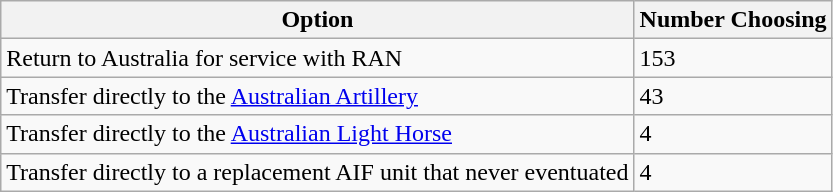<table class="wikitable">
<tr>
<th>Option</th>
<th>Number Choosing</th>
</tr>
<tr>
<td>Return to Australia for service with RAN</td>
<td>153</td>
</tr>
<tr>
<td>Transfer directly to the <a href='#'>Australian Artillery</a></td>
<td>43</td>
</tr>
<tr>
<td>Transfer directly to the <a href='#'>Australian Light Horse</a></td>
<td>4</td>
</tr>
<tr>
<td>Transfer directly to a replacement AIF unit that never eventuated</td>
<td>4</td>
</tr>
</table>
